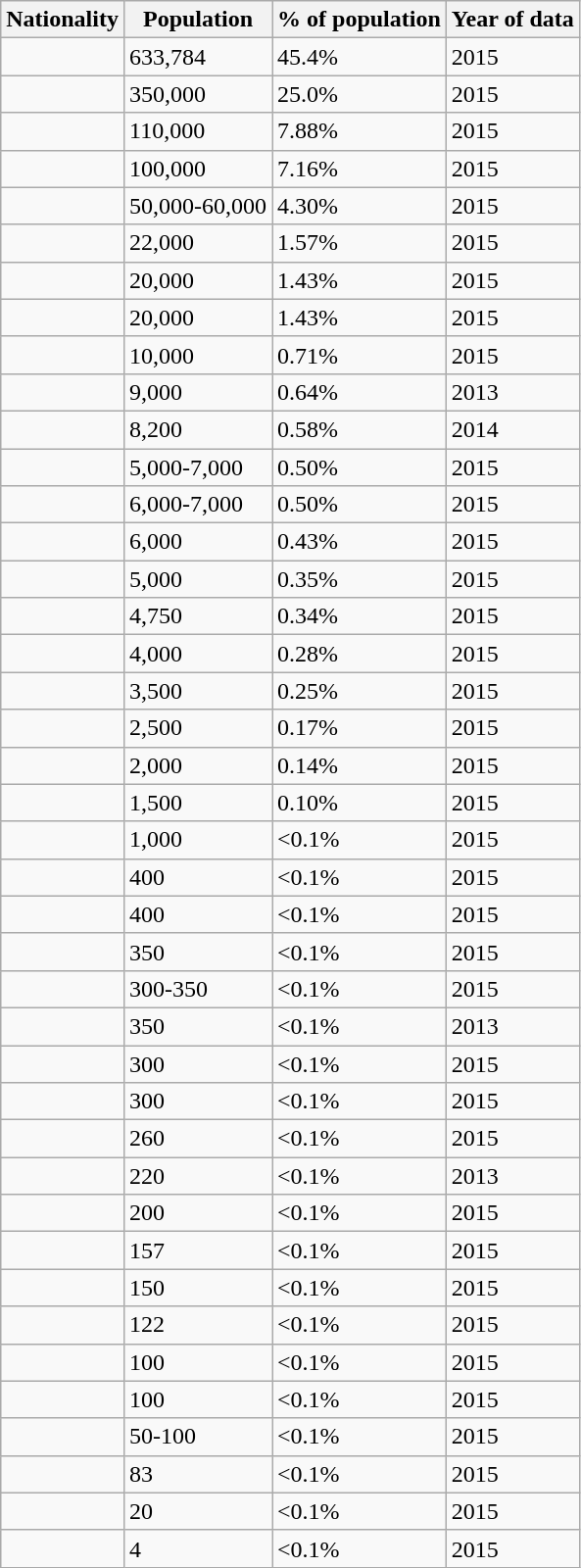<table class="wikitable">
<tr>
<th>Nationality</th>
<th>Population</th>
<th>% of population</th>
<th>Year of data</th>
</tr>
<tr>
<td></td>
<td>633,784</td>
<td>45.4%</td>
<td>2015</td>
</tr>
<tr>
<td></td>
<td>350,000</td>
<td>25.0%</td>
<td>2015</td>
</tr>
<tr>
<td></td>
<td>110,000</td>
<td>7.88%</td>
<td>2015</td>
</tr>
<tr>
<td></td>
<td>100,000</td>
<td>7.16%</td>
<td>2015</td>
</tr>
<tr>
<td></td>
<td>50,000-60,000</td>
<td>4.30%</td>
<td>2015</td>
</tr>
<tr>
<td></td>
<td>22,000</td>
<td>1.57%</td>
<td>2015</td>
</tr>
<tr>
<td></td>
<td>20,000</td>
<td>1.43%</td>
<td>2015</td>
</tr>
<tr>
<td></td>
<td>20,000</td>
<td>1.43%</td>
<td>2015</td>
</tr>
<tr>
<td></td>
<td>10,000</td>
<td>0.71%</td>
<td>2015</td>
</tr>
<tr>
<td></td>
<td>9,000</td>
<td>0.64%</td>
<td>2013</td>
</tr>
<tr>
<td></td>
<td>8,200</td>
<td>0.58%</td>
<td>2014</td>
</tr>
<tr>
<td></td>
<td>5,000-7,000</td>
<td>0.50%</td>
<td>2015</td>
</tr>
<tr>
<td></td>
<td>6,000-7,000</td>
<td>0.50%</td>
<td>2015</td>
</tr>
<tr>
<td></td>
<td>6,000</td>
<td>0.43%</td>
<td>2015</td>
</tr>
<tr>
<td></td>
<td>5,000</td>
<td>0.35%</td>
<td>2015</td>
</tr>
<tr>
<td></td>
<td>4,750</td>
<td>0.34%</td>
<td>2015</td>
</tr>
<tr>
<td></td>
<td>4,000</td>
<td>0.28%</td>
<td>2015</td>
</tr>
<tr>
<td></td>
<td>3,500</td>
<td>0.25%</td>
<td>2015</td>
</tr>
<tr>
<td></td>
<td>2,500</td>
<td>0.17%</td>
<td>2015</td>
</tr>
<tr>
<td></td>
<td>2,000</td>
<td>0.14%</td>
<td>2015</td>
</tr>
<tr>
<td></td>
<td>1,500</td>
<td>0.10%</td>
<td>2015</td>
</tr>
<tr>
<td></td>
<td>1,000</td>
<td><0.1%</td>
<td>2015</td>
</tr>
<tr>
<td></td>
<td>400</td>
<td><0.1%</td>
<td>2015</td>
</tr>
<tr>
<td></td>
<td>400</td>
<td><0.1%</td>
<td>2015</td>
</tr>
<tr>
<td></td>
<td>350</td>
<td><0.1%</td>
<td>2015</td>
</tr>
<tr>
<td></td>
<td>300-350</td>
<td><0.1%</td>
<td>2015</td>
</tr>
<tr>
<td></td>
<td>350</td>
<td><0.1%</td>
<td>2013</td>
</tr>
<tr>
<td></td>
<td>300</td>
<td><0.1%</td>
<td>2015</td>
</tr>
<tr>
<td></td>
<td>300</td>
<td><0.1%</td>
<td>2015</td>
</tr>
<tr>
<td></td>
<td>260</td>
<td><0.1%</td>
<td>2015</td>
</tr>
<tr>
<td></td>
<td>220</td>
<td><0.1%</td>
<td>2013</td>
</tr>
<tr>
<td></td>
<td>200</td>
<td><0.1%</td>
<td>2015</td>
</tr>
<tr>
<td></td>
<td>157</td>
<td><0.1%</td>
<td>2015</td>
</tr>
<tr>
<td></td>
<td>150</td>
<td><0.1%</td>
<td>2015</td>
</tr>
<tr>
<td></td>
<td>122</td>
<td><0.1%</td>
<td>2015</td>
</tr>
<tr>
<td></td>
<td>100</td>
<td><0.1%</td>
<td>2015</td>
</tr>
<tr>
<td></td>
<td>100</td>
<td><0.1%</td>
<td>2015</td>
</tr>
<tr>
<td></td>
<td>50-100</td>
<td><0.1%</td>
<td>2015</td>
</tr>
<tr>
<td></td>
<td>83</td>
<td><0.1%</td>
<td>2015</td>
</tr>
<tr>
<td></td>
<td>20</td>
<td><0.1%</td>
<td>2015</td>
</tr>
<tr>
<td></td>
<td>4</td>
<td><0.1%</td>
<td>2015</td>
</tr>
</table>
